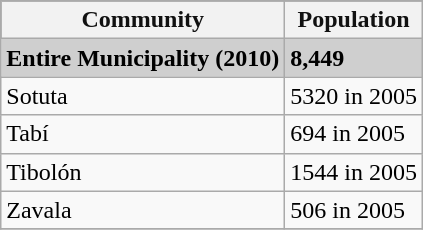<table class="wikitable">
<tr style="background:#111111; color:#111111;">
<th><strong>Community</strong></th>
<th><strong>Population</strong></th>
</tr>
<tr style="background:#CFCFCF;">
<td><strong>Entire Municipality (2010)</strong></td>
<td><strong>8,449</strong></td>
</tr>
<tr>
<td>Sotuta</td>
<td>5320  in 2005</td>
</tr>
<tr>
<td>Tabí</td>
<td>694  in 2005</td>
</tr>
<tr>
<td>Tibolón</td>
<td>1544   in 2005</td>
</tr>
<tr>
<td>Zavala</td>
<td>506  in 2005</td>
</tr>
<tr>
</tr>
</table>
